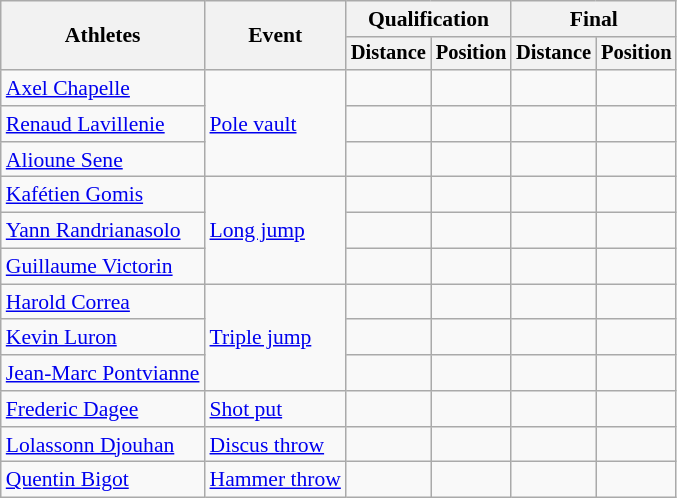<table class=wikitable style="font-size:90%">
<tr>
<th rowspan="2">Athletes</th>
<th rowspan="2">Event</th>
<th colspan="2">Qualification</th>
<th colspan="2">Final</th>
</tr>
<tr style="font-size:95%">
<th>Distance</th>
<th>Position</th>
<th>Distance</th>
<th>Position</th>
</tr>
<tr>
<td><a href='#'>Axel Chapelle</a></td>
<td rowspan=3><a href='#'>Pole vault</a></td>
<td align=center></td>
<td align=center></td>
<td align=center></td>
<td align=center></td>
</tr>
<tr>
<td><a href='#'>Renaud Lavillenie</a></td>
<td align=center></td>
<td align=center></td>
<td align=center></td>
<td align=center></td>
</tr>
<tr>
<td><a href='#'>Alioune Sene</a></td>
<td align=center></td>
<td align=center></td>
<td align=center></td>
<td align=center></td>
</tr>
<tr>
<td><a href='#'>Kafétien Gomis</a></td>
<td rowspan=3><a href='#'>Long jump</a></td>
<td align=center></td>
<td align=center></td>
<td align=center></td>
<td align=center></td>
</tr>
<tr>
<td><a href='#'>Yann Randrianasolo</a></td>
<td align=center></td>
<td align=center></td>
<td align=center></td>
<td align=center></td>
</tr>
<tr>
<td><a href='#'>Guillaume Victorin</a></td>
<td align=center></td>
<td align=center></td>
<td align=center></td>
<td align=center></td>
</tr>
<tr>
<td><a href='#'>Harold Correa</a></td>
<td rowspan=3><a href='#'>Triple jump</a></td>
<td align=center></td>
<td align=center></td>
<td align=center></td>
<td align=center></td>
</tr>
<tr>
<td><a href='#'>Kevin Luron</a></td>
<td align=center></td>
<td align=center></td>
<td align=center></td>
<td align=center></td>
</tr>
<tr>
<td><a href='#'>Jean-Marc Pontvianne</a></td>
<td align=center></td>
<td align=center></td>
<td align=center></td>
<td align=center></td>
</tr>
<tr>
<td><a href='#'>Frederic Dagee</a></td>
<td><a href='#'>Shot put</a></td>
<td align=center></td>
<td align=center></td>
<td align=center></td>
<td align=center></td>
</tr>
<tr>
<td><a href='#'>Lolassonn Djouhan</a></td>
<td><a href='#'>Discus throw</a></td>
<td align=center></td>
<td align=center></td>
<td align=center></td>
<td align=center></td>
</tr>
<tr>
<td><a href='#'>Quentin Bigot</a></td>
<td><a href='#'>Hammer throw</a></td>
<td align=center></td>
<td align=center></td>
<td align=center></td>
<td align=center></td>
</tr>
</table>
